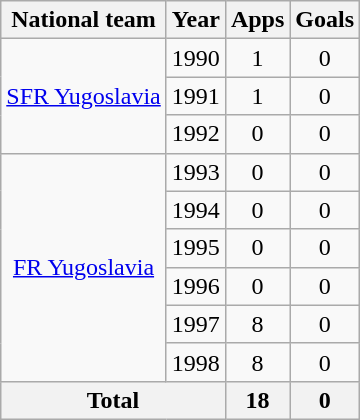<table class="wikitable" style="text-align:center">
<tr>
<th>National team</th>
<th>Year</th>
<th>Apps</th>
<th>Goals</th>
</tr>
<tr>
<td rowspan="3"><a href='#'>SFR Yugoslavia</a></td>
<td>1990</td>
<td>1</td>
<td>0</td>
</tr>
<tr>
<td>1991</td>
<td>1</td>
<td>0</td>
</tr>
<tr>
<td>1992</td>
<td>0</td>
<td>0</td>
</tr>
<tr>
<td rowspan="6"><a href='#'>FR Yugoslavia</a></td>
<td>1993</td>
<td>0</td>
<td>0</td>
</tr>
<tr>
<td>1994</td>
<td>0</td>
<td>0</td>
</tr>
<tr>
<td>1995</td>
<td>0</td>
<td>0</td>
</tr>
<tr>
<td>1996</td>
<td>0</td>
<td>0</td>
</tr>
<tr>
<td>1997</td>
<td>8</td>
<td>0</td>
</tr>
<tr>
<td>1998</td>
<td>8</td>
<td>0</td>
</tr>
<tr>
<th colspan="2">Total</th>
<th>18</th>
<th>0</th>
</tr>
</table>
